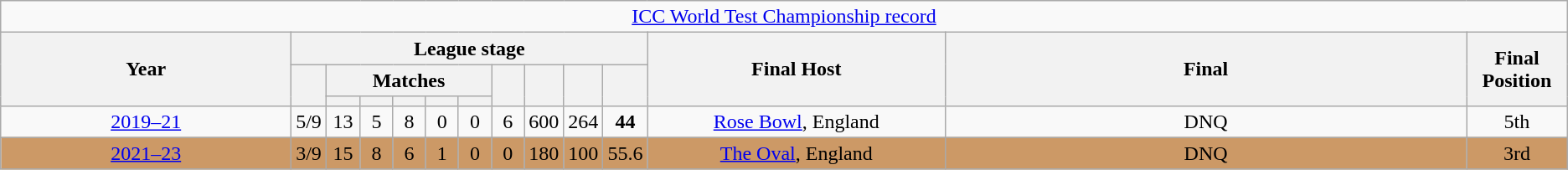<table class="wikitable" style="text-align: center">
<tr>
<td colspan="19"><a href='#'>ICC World Test Championship record</a></td>
</tr>
<tr>
<th width="245" rowspan="3">Year</th>
<th colspan="10">League stage</th>
<th width="250" ! rowspan="3">Final Host</th>
<th width="450" rowspan="3">Final</th>
<th width="75" rowspan="3">Final Position</th>
</tr>
<tr>
<th width="20" rowspan="2"></th>
<th colspan="5">Matches</th>
<th width="20" rowspan="2"></th>
<th width="20" rowspan="2"></th>
<th width="20" rowspan="2"></th>
<th width="20" rowspan="2"></th>
</tr>
<tr>
<th width="20"></th>
<th width="20"></th>
<th width="20"></th>
<th width="20"></th>
<th width="20"></th>
</tr>
<tr>
<td><a href='#'>2019–21</a></td>
<td>5/9</td>
<td>13</td>
<td>5</td>
<td>8</td>
<td>0</td>
<td>0</td>
<td>6</td>
<td>600</td>
<td>264</td>
<td><strong>44</strong></td>
<td> <a href='#'>Rose Bowl</a>, England</td>
<td>DNQ</td>
<td>5th</td>
</tr>
<tr style="background:#c96";>
<td><a href='#'>2021–23</a></td>
<td>3/9</td>
<td>15</td>
<td>8</td>
<td>6</td>
<td>1</td>
<td>0</td>
<td>0</td>
<td>180</td>
<td>100</td>
<td>55.6</td>
<td> <a href='#'>The Oval</a>, England</td>
<td>DNQ</td>
<td>3rd</td>
</tr>
</table>
